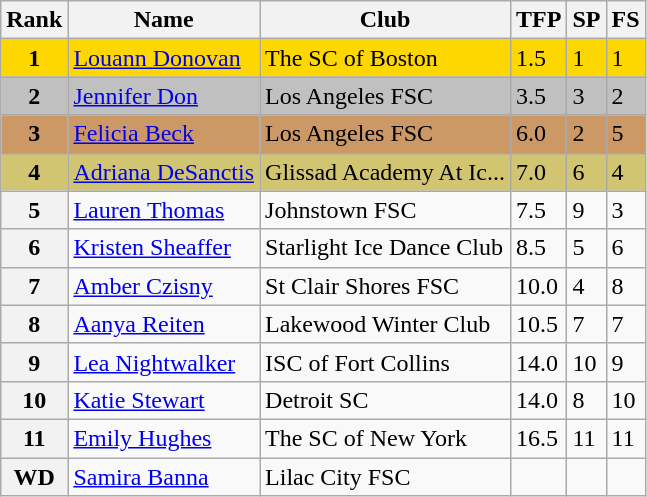<table class="wikitable">
<tr>
<th>Rank</th>
<th>Name</th>
<th>Club</th>
<th>TFP</th>
<th>SP</th>
<th>FS</th>
</tr>
<tr bgcolor="gold">
<td align="center"><strong>1</strong></td>
<td><a href='#'>Louann Donovan</a></td>
<td>The SC of Boston</td>
<td>1.5</td>
<td>1</td>
<td>1</td>
</tr>
<tr bgcolor="silver">
<td align="center"><strong>2</strong></td>
<td><a href='#'>Jennifer Don</a></td>
<td>Los Angeles FSC</td>
<td>3.5</td>
<td>3</td>
<td>2</td>
</tr>
<tr bgcolor="cc9966">
<td align="center"><strong>3</strong></td>
<td><a href='#'>Felicia Beck</a></td>
<td>Los Angeles FSC</td>
<td>6.0</td>
<td>2</td>
<td>5</td>
</tr>
<tr bgcolor="#d1c571">
<td align="center"><strong>4</strong></td>
<td><a href='#'>Adriana DeSanctis</a></td>
<td>Glissad Academy At Ic...</td>
<td>7.0</td>
<td>6</td>
<td>4</td>
</tr>
<tr>
<th>5</th>
<td><a href='#'>Lauren Thomas</a></td>
<td>Johnstown FSC</td>
<td>7.5</td>
<td>9</td>
<td>3</td>
</tr>
<tr>
<th>6</th>
<td><a href='#'>Kristen Sheaffer</a></td>
<td>Starlight Ice Dance Club</td>
<td>8.5</td>
<td>5</td>
<td>6</td>
</tr>
<tr>
<th>7</th>
<td><a href='#'>Amber Czisny</a></td>
<td>St Clair Shores FSC</td>
<td>10.0</td>
<td>4</td>
<td>8</td>
</tr>
<tr>
<th>8</th>
<td><a href='#'>Aanya Reiten</a></td>
<td>Lakewood Winter Club</td>
<td>10.5</td>
<td>7</td>
<td>7</td>
</tr>
<tr>
<th>9</th>
<td><a href='#'>Lea Nightwalker</a></td>
<td>ISC of Fort Collins</td>
<td>14.0</td>
<td>10</td>
<td>9</td>
</tr>
<tr>
<th>10</th>
<td><a href='#'>Katie Stewart</a></td>
<td>Detroit SC</td>
<td>14.0</td>
<td>8</td>
<td>10</td>
</tr>
<tr>
<th>11</th>
<td><a href='#'>Emily Hughes</a></td>
<td>The SC of New York</td>
<td>16.5</td>
<td>11</td>
<td>11</td>
</tr>
<tr>
<th>WD</th>
<td><a href='#'>Samira Banna</a></td>
<td>Lilac City FSC</td>
<td></td>
<td></td>
<td></td>
</tr>
</table>
